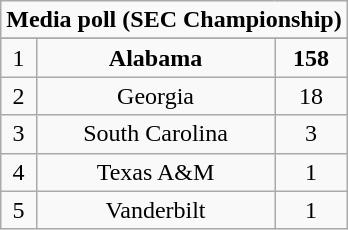<table class="wikitable">
<tr align="center">
<td align="center" Colspan="3"><strong>Media poll (SEC Championship)</strong></td>
</tr>
<tr align="center">
</tr>
<tr align="center">
<td>1</td>
<td><strong>Alabama</strong></td>
<td><strong>158</strong></td>
</tr>
<tr align="center">
<td>2</td>
<td>Georgia</td>
<td>18</td>
</tr>
<tr align="center">
<td>3</td>
<td>South Carolina</td>
<td>3</td>
</tr>
<tr align="center">
<td>4</td>
<td>Texas A&M</td>
<td>1</td>
</tr>
<tr align="center">
<td>5</td>
<td>Vanderbilt</td>
<td>1</td>
</tr>
</table>
